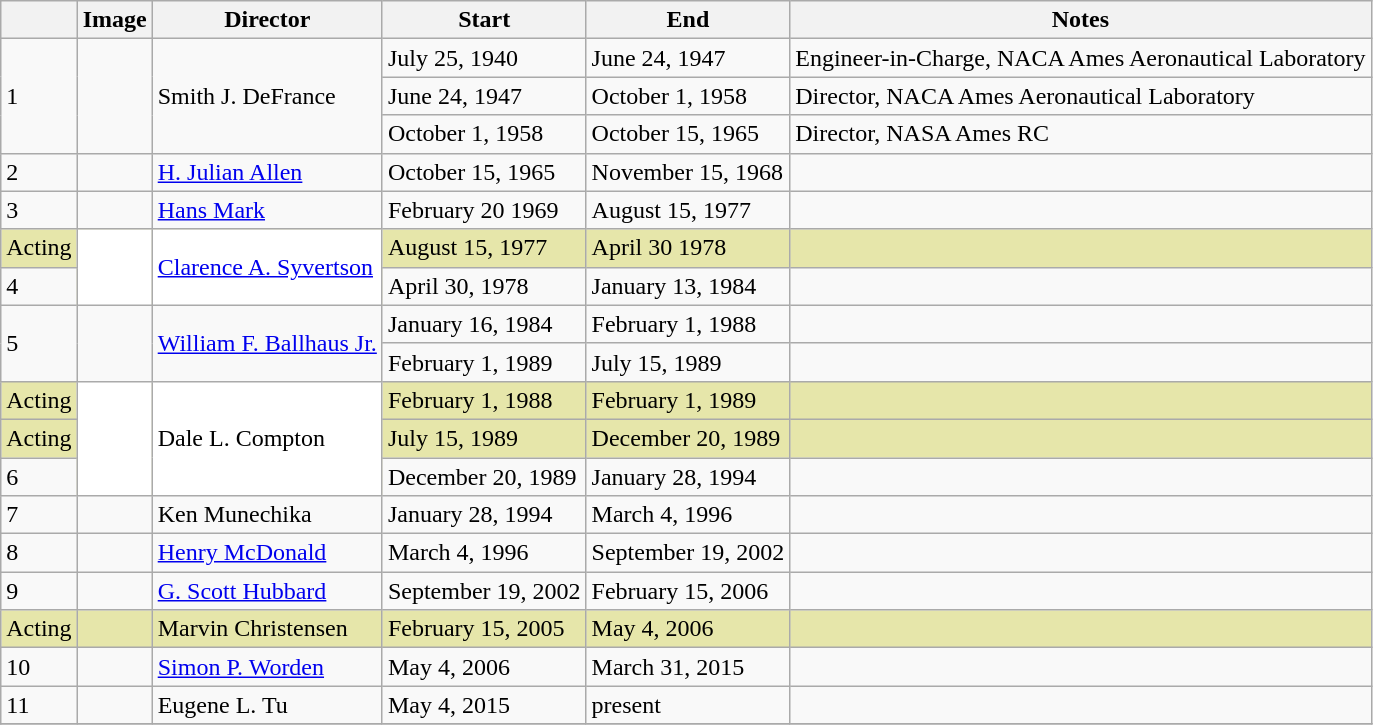<table class="wikitable">
<tr>
<th></th>
<th>Image</th>
<th>Director</th>
<th>Start</th>
<th>End</th>
<th>Notes</th>
</tr>
<tr>
<td rowspan="3">1</td>
<td rowspan="3"></td>
<td rowspan="3">Smith J. DeFrance</td>
<td>July 25, 1940</td>
<td>June 24, 1947</td>
<td>Engineer-in-Charge, NACA Ames Aeronautical Laboratory</td>
</tr>
<tr>
<td>June 24, 1947</td>
<td>October 1, 1958</td>
<td>Director, NACA Ames Aeronautical Laboratory</td>
</tr>
<tr>
<td>October 1, 1958</td>
<td>October 15, 1965</td>
<td>Director, NASA Ames RC</td>
</tr>
<tr>
<td>2</td>
<td></td>
<td><a href='#'>H. Julian Allen</a></td>
<td>October 15, 1965</td>
<td>November 15, 1968</td>
<td></td>
</tr>
<tr>
<td>3</td>
<td></td>
<td><a href='#'>Hans Mark</a></td>
<td>February 20 1969</td>
<td>August 15, 1977</td>
<td></td>
</tr>
<tr bgcolor="#e6e6aa">
<td>Acting</td>
<td rowspan="2" bgcolor="#ffffff"></td>
<td rowspan="2" bgcolor="#ffffff" nowrap><a href='#'>Clarence A. Syvertson</a></td>
<td>August 15, 1977</td>
<td>April 30 1978</td>
<td></td>
</tr>
<tr>
<td>4</td>
<td>April 30, 1978</td>
<td>January 13, 1984</td>
<td></td>
</tr>
<tr>
<td rowspan="2">5</td>
<td rowspan="2"></td>
<td rowspan="2"><a href='#'>William F. Ballhaus Jr.</a></td>
<td>January 16, 1984</td>
<td>February 1, 1988</td>
<td></td>
</tr>
<tr>
<td>February 1, 1989</td>
<td>July 15, 1989</td>
<td></td>
</tr>
<tr bgcolor="#e6e6aa">
<td>Acting</td>
<td rowspan="3" bgcolor="#ffffff"></td>
<td rowspan="3" bgcolor="#ffffff">Dale L. Compton</td>
<td>February 1, 1988</td>
<td>February 1, 1989</td>
<td></td>
</tr>
<tr bgcolor="#e6e6aa">
<td>Acting</td>
<td>July 15, 1989</td>
<td nowrap>December 20, 1989</td>
<td></td>
</tr>
<tr>
<td>6</td>
<td>December 20, 1989</td>
<td>January 28, 1994</td>
<td></td>
</tr>
<tr>
<td>7</td>
<td></td>
<td>Ken Munechika</td>
<td>January 28, 1994</td>
<td>March 4, 1996</td>
<td></td>
</tr>
<tr>
<td>8</td>
<td></td>
<td><a href='#'>Henry McDonald</a></td>
<td>March 4, 1996</td>
<td>September 19, 2002</td>
<td></td>
</tr>
<tr>
<td>9</td>
<td></td>
<td><a href='#'>G. Scott Hubbard</a></td>
<td>September 19, 2002</td>
<td>February 15, 2006</td>
<td></td>
</tr>
<tr bgcolor="#e6e6aa">
<td>Acting</td>
<td></td>
<td>Marvin Christensen</td>
<td nowrap>February 15, 2005</td>
<td>May 4, 2006</td>
<td></td>
</tr>
<tr>
<td>10</td>
<td></td>
<td><a href='#'>Simon P. Worden</a></td>
<td>May 4, 2006</td>
<td>March 31, 2015</td>
<td></td>
</tr>
<tr>
<td>11</td>
<td></td>
<td>Eugene L. Tu</td>
<td>May 4, 2015</td>
<td>present</td>
<td></td>
</tr>
<tr>
</tr>
</table>
